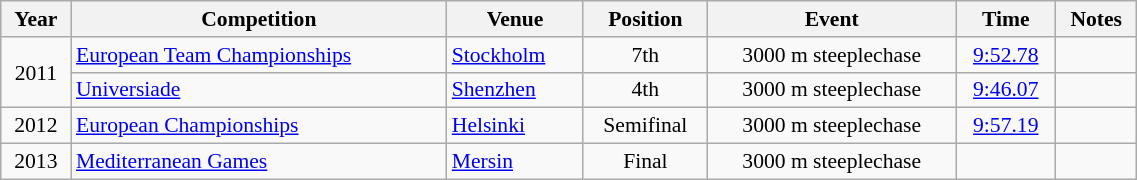<table class="wikitable" width=60% style="font-size:90%; text-align:center;">
<tr>
<th>Year</th>
<th>Competition</th>
<th>Venue</th>
<th>Position</th>
<th>Event</th>
<th>Time</th>
<th>Notes</th>
</tr>
<tr>
<td rowspan=2>2011</td>
<td align=left><a href='#'>European Team Championships</a></td>
<td align=left> <a href='#'>Stockholm</a></td>
<td>7th</td>
<td>3000 m steeplechase</td>
<td><a href='#'>9:52.78</a></td>
<td></td>
</tr>
<tr>
<td align=left><a href='#'>Universiade</a></td>
<td align=left> <a href='#'>Shenzhen</a></td>
<td>4th</td>
<td>3000 m steeplechase</td>
<td><a href='#'>9:46.07</a></td>
<td></td>
</tr>
<tr>
<td>2012</td>
<td align=left><a href='#'>European Championships</a></td>
<td align=left> <a href='#'>Helsinki</a></td>
<td>Semifinal</td>
<td>3000 m steeplechase</td>
<td><a href='#'>9:57.19</a></td>
<td></td>
</tr>
<tr>
<td>2013</td>
<td align=left><a href='#'>Mediterranean Games</a></td>
<td align=left> <a href='#'>Mersin</a></td>
<td>Final</td>
<td>3000 m steeplechase</td>
<td></td>
<td></td>
</tr>
</table>
